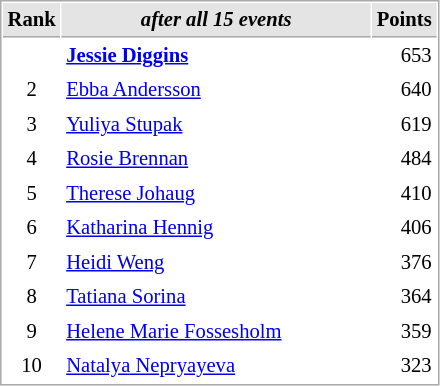<table cellspacing="1" cellpadding="3" style="border:1px solid #AAAAAA;font-size:86%">
<tr style="background-color: #E4E4E4;">
<th style="border-bottom:1px solid #AAAAAA" width=10>Rank</th>
<th style="border-bottom:1px solid #AAAAAA" width=200><em>after all 15 events</em></th>
<th style="border-bottom:1px solid #AAAAAA" width=20 align=right>Points</th>
</tr>
<tr>
<td align=center></td>
<td> <strong><a href='#'>Jessie Diggins</a></strong></td>
<td align=right>653</td>
</tr>
<tr>
<td align=center>2</td>
<td> <a href='#'>Ebba Andersson</a></td>
<td align=right>640</td>
</tr>
<tr>
<td align=center>3</td>
<td> <a href='#'>Yuliya Stupak</a></td>
<td align=right>619</td>
</tr>
<tr>
<td align=center>4</td>
<td> <a href='#'>Rosie Brennan</a></td>
<td align=right>484</td>
</tr>
<tr>
<td align=center>5</td>
<td> <a href='#'>Therese Johaug</a></td>
<td align=right>410</td>
</tr>
<tr>
<td align=center>6</td>
<td> <a href='#'>Katharina Hennig</a></td>
<td align=right>406</td>
</tr>
<tr>
<td align=center>7</td>
<td> <a href='#'>Heidi Weng</a></td>
<td align=right>376</td>
</tr>
<tr>
<td align=center>8</td>
<td> <a href='#'>Tatiana Sorina</a></td>
<td align=right>364</td>
</tr>
<tr>
<td align=center>9</td>
<td> <a href='#'>Helene Marie Fossesholm</a></td>
<td align=right>359</td>
</tr>
<tr>
<td align=center>10</td>
<td> <a href='#'>Natalya Nepryayeva</a></td>
<td align=right>323</td>
</tr>
</table>
